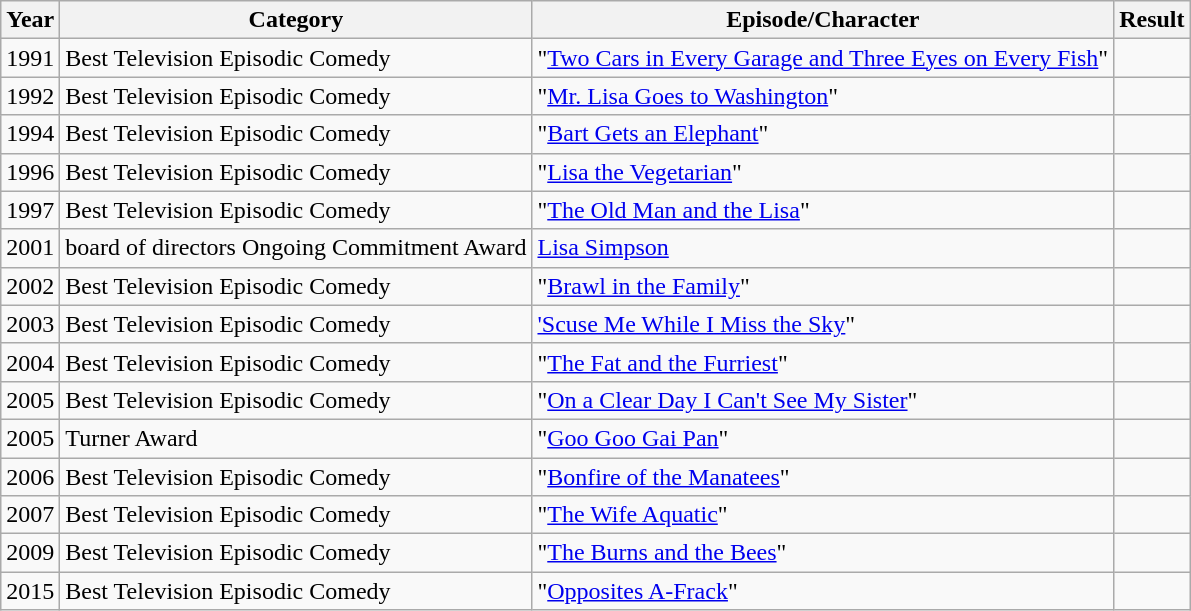<table class="wikitable">
<tr>
<th>Year</th>
<th>Category</th>
<th>Episode/Character</th>
<th>Result</th>
</tr>
<tr>
<td>1991</td>
<td>Best Television Episodic Comedy</td>
<td>"<a href='#'>Two Cars in Every Garage and Three Eyes on Every Fish</a>"</td>
<td></td>
</tr>
<tr>
<td>1992</td>
<td>Best Television Episodic Comedy</td>
<td>"<a href='#'>Mr. Lisa Goes to Washington</a>"</td>
<td></td>
</tr>
<tr>
<td>1994</td>
<td>Best Television Episodic Comedy</td>
<td>"<a href='#'>Bart Gets an Elephant</a>"</td>
<td></td>
</tr>
<tr>
<td>1996</td>
<td>Best Television Episodic Comedy</td>
<td>"<a href='#'>Lisa the Vegetarian</a>"</td>
<td></td>
</tr>
<tr>
<td>1997</td>
<td>Best Television Episodic Comedy</td>
<td>"<a href='#'>The Old Man and the Lisa</a>"</td>
<td></td>
</tr>
<tr>
<td>2001</td>
<td>board of directors Ongoing Commitment Award</td>
<td><a href='#'>Lisa Simpson</a></td>
<td></td>
</tr>
<tr>
<td>2002</td>
<td>Best Television Episodic Comedy</td>
<td>"<a href='#'>Brawl in the Family</a>"</td>
<td></td>
</tr>
<tr>
<td>2003</td>
<td>Best Television Episodic Comedy</td>
<td><a href='#'>'Scuse Me While I Miss the Sky</a>"</td>
<td></td>
</tr>
<tr>
<td>2004</td>
<td>Best Television Episodic Comedy</td>
<td>"<a href='#'>The Fat and the Furriest</a>"</td>
<td></td>
</tr>
<tr>
<td>2005</td>
<td>Best Television Episodic Comedy</td>
<td>"<a href='#'>On a Clear Day I Can't See My Sister</a>"</td>
<td></td>
</tr>
<tr>
<td>2005</td>
<td>Turner Award</td>
<td>"<a href='#'>Goo Goo Gai Pan</a>"</td>
<td></td>
</tr>
<tr>
<td>2006</td>
<td>Best Television Episodic Comedy</td>
<td>"<a href='#'>Bonfire of the Manatees</a>"</td>
<td></td>
</tr>
<tr>
<td>2007</td>
<td>Best Television Episodic Comedy</td>
<td>"<a href='#'>The Wife Aquatic</a>"</td>
<td></td>
</tr>
<tr>
<td>2009</td>
<td>Best Television Episodic Comedy</td>
<td>"<a href='#'>The Burns and the Bees</a>"</td>
<td></td>
</tr>
<tr>
<td>2015</td>
<td>Best Television Episodic Comedy</td>
<td>"<a href='#'>Opposites A-Frack</a>"</td>
<td></td>
</tr>
</table>
